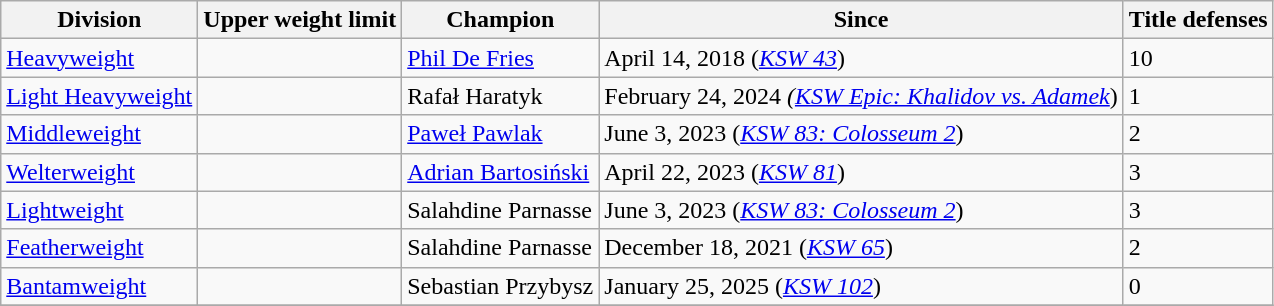<table class="wikitable">
<tr>
<th>Division</th>
<th>Upper weight limit</th>
<th>Champion</th>
<th>Since</th>
<th>Title defenses</th>
</tr>
<tr>
<td><a href='#'>Heavyweight</a></td>
<td></td>
<td> <a href='#'>Phil De Fries</a></td>
<td>April 14, 2018 (<em><a href='#'>KSW 43</a></em>)</td>
<td>10</td>
</tr>
<tr>
<td><a href='#'>Light Heavyweight</a></td>
<td></td>
<td> Rafał Haratyk</td>
<td>February 24, 2024 <em>(<a href='#'>KSW Epic: Khalidov vs. Adamek</a></em>)</td>
<td>1</td>
</tr>
<tr>
<td><a href='#'>Middleweight</a></td>
<td></td>
<td> <a href='#'>Paweł Pawlak</a></td>
<td>June 3, 2023 (<em><a href='#'>KSW 83: Colosseum 2</a></em>)</td>
<td>2</td>
</tr>
<tr>
<td><a href='#'>Welterweight</a></td>
<td></td>
<td> <a href='#'>Adrian Bartosiński</a></td>
<td>April 22, 2023 (<em><a href='#'>KSW 81</a></em>)</td>
<td>3</td>
</tr>
<tr>
<td><a href='#'>Lightweight</a></td>
<td></td>
<td> Salahdine Parnasse</td>
<td>June 3, 2023 (<em><a href='#'>KSW 83: Colosseum 2</a></em>)</td>
<td>3</td>
</tr>
<tr>
<td><a href='#'>Featherweight</a></td>
<td></td>
<td> Salahdine Parnasse</td>
<td>December 18, 2021 (<em><a href='#'>KSW 65</a></em>)</td>
<td>2</td>
</tr>
<tr>
<td><a href='#'>Bantamweight</a></td>
<td></td>
<td> Sebastian Przybysz</td>
<td>January 25, 2025 (<em><a href='#'>KSW 102</a></em>)</td>
<td>0</td>
</tr>
<tr>
</tr>
</table>
